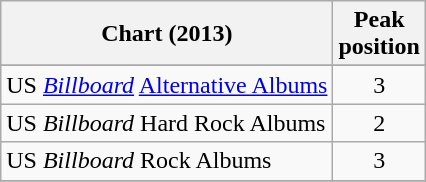<table class="wikitable sortable plainrowheaders">
<tr>
<th>Chart (2013)</th>
<th>Peak<br>position</th>
</tr>
<tr>
</tr>
<tr>
</tr>
<tr>
<td>US <em><a href='#'>Billboard</a></em> <a href='#'>Alternative Albums</a></td>
<td align="center">3</td>
</tr>
<tr>
<td>US <em>Billboard</em> Hard Rock Albums</td>
<td align="center">2</td>
</tr>
<tr>
<td>US <em>Billboard</em> Rock Albums</td>
<td align="center">3</td>
</tr>
<tr>
</tr>
</table>
